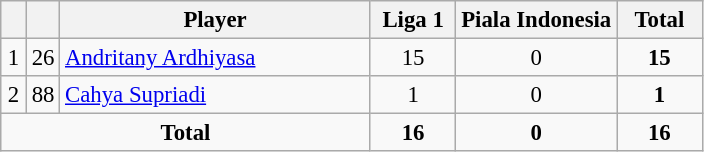<table class="wikitable sortable" style="font-size: 95%; text-align: center;">
<tr>
<th width=10></th>
<th width=10></th>
<th width=200>Player</th>
<th width=50>Liga 1</th>
<th>Piala Indonesia</th>
<th width=50>Total</th>
</tr>
<tr>
<td>1</td>
<td>26</td>
<td align=left> <a href='#'>Andritany Ardhiyasa</a></td>
<td>15</td>
<td>0</td>
<td><strong>15</strong></td>
</tr>
<tr>
<td>2</td>
<td>88</td>
<td align=left> <a href='#'>Cahya Supriadi</a></td>
<td>1</td>
<td>0</td>
<td><strong>1</strong></td>
</tr>
<tr class="sortbottom">
<td colspan=3><strong>Total</strong></td>
<td><strong>16</strong></td>
<td><strong>0</strong></td>
<td><strong>16</strong></td>
</tr>
</table>
